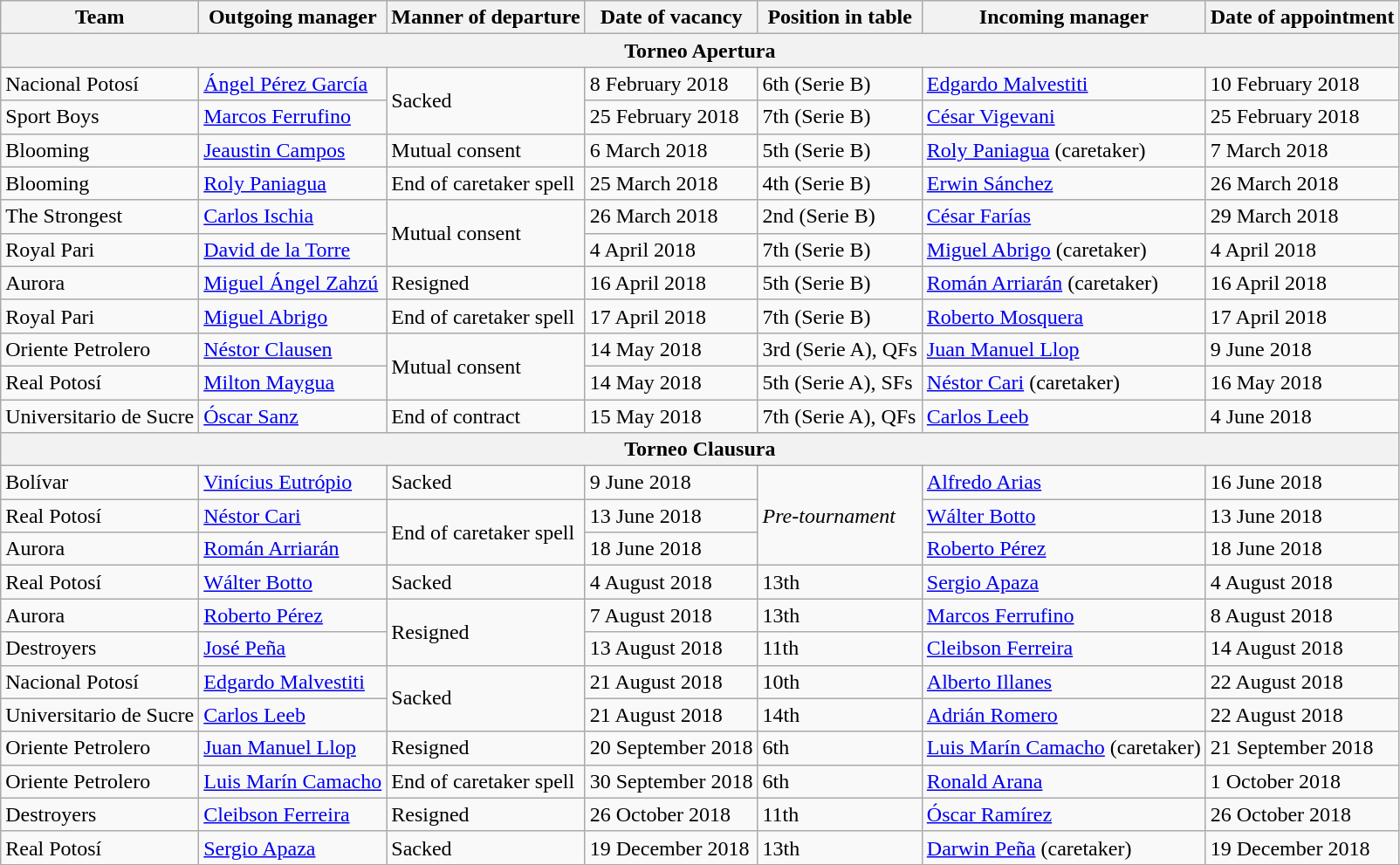<table class="wikitable sortable">
<tr>
<th>Team</th>
<th>Outgoing manager</th>
<th>Manner of departure</th>
<th>Date of vacancy</th>
<th>Position in table</th>
<th>Incoming manager</th>
<th>Date of appointment</th>
</tr>
<tr>
<th colspan=7>Torneo Apertura</th>
</tr>
<tr>
<td>Nacional Potosí</td>
<td> <a href='#'>Ángel Pérez García</a></td>
<td rowspan=2>Sacked</td>
<td>8 February 2018</td>
<td>6th (Serie B)</td>
<td> <a href='#'>Edgardo Malvestiti</a></td>
<td>10 February 2018</td>
</tr>
<tr>
<td>Sport Boys</td>
<td> <a href='#'>Marcos Ferrufino</a></td>
<td>25 February 2018</td>
<td>7th (Serie B)</td>
<td> <a href='#'>César Vigevani</a></td>
<td>25 February 2018</td>
</tr>
<tr>
<td>Blooming</td>
<td> <a href='#'>Jeaustin Campos</a></td>
<td>Mutual consent</td>
<td>6 March 2018</td>
<td>5th (Serie B)</td>
<td> <a href='#'>Roly Paniagua</a> (caretaker)</td>
<td>7 March 2018</td>
</tr>
<tr>
<td>Blooming</td>
<td> <a href='#'>Roly Paniagua</a></td>
<td>End of caretaker spell</td>
<td>25 March 2018</td>
<td>4th (Serie B)</td>
<td> <a href='#'>Erwin Sánchez</a></td>
<td>26 March 2018</td>
</tr>
<tr>
<td>The Strongest</td>
<td> <a href='#'>Carlos Ischia</a></td>
<td rowspan=2>Mutual consent</td>
<td>26 March 2018</td>
<td>2nd (Serie B)</td>
<td> <a href='#'>César Farías</a></td>
<td>29 March 2018</td>
</tr>
<tr>
<td>Royal Pari</td>
<td> <a href='#'>David de la Torre</a></td>
<td>4 April 2018</td>
<td>7th (Serie B)</td>
<td> <a href='#'>Miguel Abrigo</a> (caretaker)</td>
<td>4 April 2018</td>
</tr>
<tr>
<td>Aurora</td>
<td> <a href='#'>Miguel Ángel Zahzú</a></td>
<td>Resigned</td>
<td>16 April 2018</td>
<td>5th (Serie B)</td>
<td> <a href='#'>Román Arriarán</a> (caretaker)</td>
<td>16 April 2018</td>
</tr>
<tr>
<td>Royal Pari</td>
<td> <a href='#'>Miguel Abrigo</a></td>
<td>End of caretaker spell</td>
<td>17 April 2018</td>
<td>7th (Serie B)</td>
<td> <a href='#'>Roberto Mosquera</a></td>
<td>17 April 2018</td>
</tr>
<tr>
<td>Oriente Petrolero</td>
<td> <a href='#'>Néstor Clausen</a></td>
<td rowspan=2>Mutual consent</td>
<td>14 May 2018</td>
<td>3rd (Serie A), QFs</td>
<td> <a href='#'>Juan Manuel Llop</a></td>
<td>9 June 2018</td>
</tr>
<tr>
<td>Real Potosí</td>
<td> <a href='#'>Milton Maygua</a></td>
<td>14 May 2018</td>
<td>5th (Serie A), SFs</td>
<td> <a href='#'>Néstor Cari</a> (caretaker)</td>
<td>16 May 2018</td>
</tr>
<tr>
<td>Universitario de Sucre</td>
<td> <a href='#'>Óscar Sanz</a></td>
<td>End of contract</td>
<td>15 May 2018</td>
<td>7th (Serie A), QFs</td>
<td> <a href='#'>Carlos Leeb</a></td>
<td>4 June 2018</td>
</tr>
<tr>
<th colspan=7>Torneo Clausura</th>
</tr>
<tr>
<td>Bolívar</td>
<td> <a href='#'>Vinícius Eutrópio</a></td>
<td>Sacked</td>
<td>9 June 2018</td>
<td rowspan=3><em>Pre-tournament</em></td>
<td> <a href='#'>Alfredo Arias</a></td>
<td>16 June 2018</td>
</tr>
<tr>
<td>Real Potosí</td>
<td> <a href='#'>Néstor Cari</a></td>
<td rowspan=2>End of caretaker spell</td>
<td>13 June 2018</td>
<td> <a href='#'>Wálter Botto</a></td>
<td>13 June 2018</td>
</tr>
<tr>
<td>Aurora</td>
<td> <a href='#'>Román Arriarán</a></td>
<td>18 June 2018</td>
<td> <a href='#'>Roberto Pérez</a></td>
<td>18 June 2018</td>
</tr>
<tr>
<td>Real Potosí</td>
<td> <a href='#'>Wálter Botto</a></td>
<td>Sacked</td>
<td>4 August 2018</td>
<td>13th</td>
<td> <a href='#'>Sergio Apaza</a></td>
<td>4 August 2018</td>
</tr>
<tr>
<td>Aurora</td>
<td> <a href='#'>Roberto Pérez</a></td>
<td rowspan=2>Resigned</td>
<td>7 August 2018</td>
<td>13th</td>
<td> <a href='#'>Marcos Ferrufino</a></td>
<td>8 August 2018</td>
</tr>
<tr>
<td>Destroyers</td>
<td> <a href='#'>José Peña</a></td>
<td>13 August 2018</td>
<td>11th</td>
<td> <a href='#'>Cleibson Ferreira</a></td>
<td>14 August 2018</td>
</tr>
<tr>
<td>Nacional Potosí</td>
<td> <a href='#'>Edgardo Malvestiti</a></td>
<td rowspan=2>Sacked</td>
<td>21 August 2018</td>
<td>10th</td>
<td> <a href='#'>Alberto Illanes</a></td>
<td>22 August 2018</td>
</tr>
<tr>
<td>Universitario de Sucre</td>
<td> <a href='#'>Carlos Leeb</a></td>
<td>21 August 2018</td>
<td>14th</td>
<td> <a href='#'>Adrián Romero</a></td>
<td>22 August 2018</td>
</tr>
<tr>
<td>Oriente Petrolero</td>
<td> <a href='#'>Juan Manuel Llop</a></td>
<td>Resigned</td>
<td>20 September 2018</td>
<td>6th</td>
<td> <a href='#'>Luis Marín Camacho</a> (caretaker)</td>
<td>21 September 2018</td>
</tr>
<tr>
<td>Oriente Petrolero</td>
<td> <a href='#'>Luis Marín Camacho</a></td>
<td>End of caretaker spell</td>
<td>30 September 2018</td>
<td>6th</td>
<td> <a href='#'>Ronald Arana</a></td>
<td>1 October 2018</td>
</tr>
<tr>
<td>Destroyers</td>
<td> <a href='#'>Cleibson Ferreira</a></td>
<td>Resigned</td>
<td>26 October 2018</td>
<td>11th</td>
<td> <a href='#'>Óscar Ramírez</a></td>
<td>26 October 2018</td>
</tr>
<tr>
<td>Real Potosí</td>
<td> <a href='#'>Sergio Apaza</a></td>
<td>Sacked</td>
<td>19 December 2018</td>
<td>13th</td>
<td> <a href='#'>Darwin Peña</a> (caretaker)</td>
<td>19 December 2018</td>
</tr>
</table>
